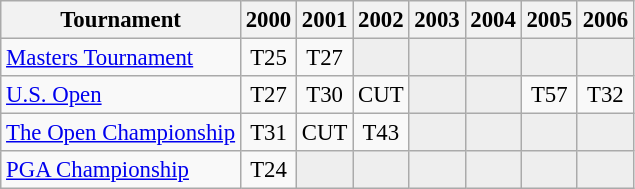<table class="wikitable" style="font-size:95%;text-align:center;">
<tr>
<th>Tournament</th>
<th>2000</th>
<th>2001</th>
<th>2002</th>
<th>2003</th>
<th>2004</th>
<th>2005</th>
<th>2006</th>
</tr>
<tr>
<td align=left><a href='#'>Masters Tournament</a></td>
<td>T25</td>
<td>T27</td>
<td style="background:#eeeeee;"></td>
<td style="background:#eeeeee;"></td>
<td style="background:#eeeeee;"></td>
<td style="background:#eeeeee;"></td>
<td style="background:#eeeeee;"></td>
</tr>
<tr>
<td align=left><a href='#'>U.S. Open</a></td>
<td>T27</td>
<td>T30</td>
<td>CUT</td>
<td style="background:#eeeeee;"></td>
<td style="background:#eeeeee;"></td>
<td>T57</td>
<td>T32</td>
</tr>
<tr>
<td align=left><a href='#'>The Open Championship</a></td>
<td>T31</td>
<td>CUT</td>
<td>T43</td>
<td style="background:#eeeeee;"></td>
<td style="background:#eeeeee;"></td>
<td style="background:#eeeeee;"></td>
<td style="background:#eeeeee;"></td>
</tr>
<tr>
<td align=left><a href='#'>PGA Championship</a></td>
<td>T24</td>
<td style="background:#eeeeee;"></td>
<td style="background:#eeeeee;"></td>
<td style="background:#eeeeee;"></td>
<td style="background:#eeeeee;"></td>
<td style="background:#eeeeee;"></td>
<td style="background:#eeeeee;"></td>
</tr>
</table>
